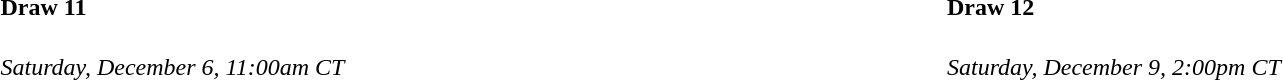<table>
<tr>
<td valign="top" width="10%"><br><h4>Draw 11</h4><em>Saturday, December 6, 11:00am CT</em>



</td>
<td valign="top" width="10%"><br><h4>Draw 12</h4><em>Saturday, December 9, 2:00pm CT</em>



</td>
</tr>
</table>
